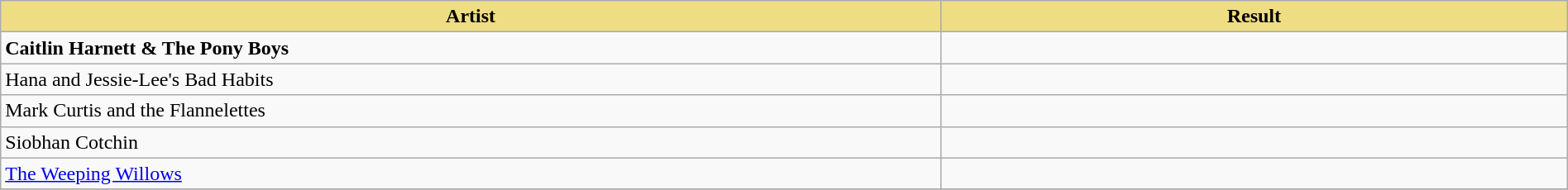<table class="wikitable" width=100%>
<tr>
<th style="width:15%;background:#EEDD82;">Artist</th>
<th style="width:10%;background:#EEDD82;">Result</th>
</tr>
<tr>
<td><strong>Caitlin Harnett & The Pony Boys</strong></td>
<td></td>
</tr>
<tr>
<td>Hana and Jessie-Lee's Bad Habits</td>
<td></td>
</tr>
<tr>
<td>Mark Curtis and the Flannelettes</td>
<td></td>
</tr>
<tr>
<td>Siobhan Cotchin</td>
<td></td>
</tr>
<tr>
<td><a href='#'>The Weeping Willows</a></td>
<td></td>
</tr>
<tr>
</tr>
</table>
